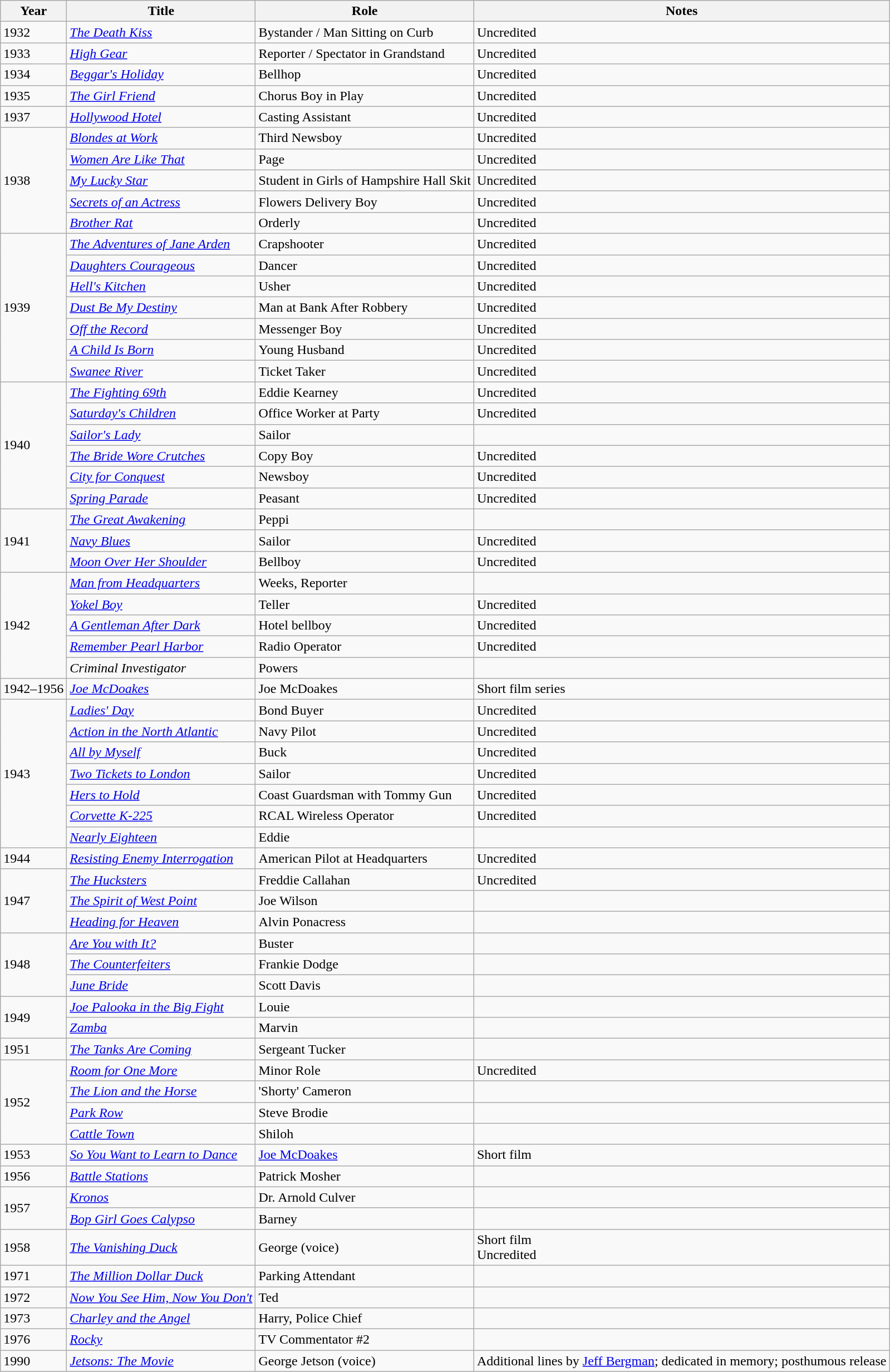<table class="wikitable unsortable">
<tr>
<th>Year</th>
<th>Title</th>
<th>Role</th>
<th class="unsortable">Notes</th>
</tr>
<tr>
<td>1932</td>
<td><em><a href='#'>The Death Kiss</a></em></td>
<td>Bystander / Man Sitting on Curb</td>
<td>Uncredited</td>
</tr>
<tr>
<td>1933</td>
<td><em><a href='#'>High Gear</a></em></td>
<td>Reporter / Spectator in Grandstand</td>
<td>Uncredited</td>
</tr>
<tr>
<td>1934</td>
<td><em><a href='#'>Beggar's Holiday</a></em></td>
<td>Bellhop</td>
<td>Uncredited</td>
</tr>
<tr>
<td>1935</td>
<td><em><a href='#'>The Girl Friend</a></em></td>
<td>Chorus Boy in Play</td>
<td>Uncredited</td>
</tr>
<tr>
<td>1937</td>
<td><em><a href='#'>Hollywood Hotel</a></em></td>
<td>Casting Assistant</td>
<td>Uncredited</td>
</tr>
<tr>
<td rowspan="5">1938</td>
<td><em><a href='#'>Blondes at Work</a></em></td>
<td>Third Newsboy</td>
<td>Uncredited</td>
</tr>
<tr>
<td><em><a href='#'>Women Are Like That</a></em></td>
<td>Page</td>
<td>Uncredited</td>
</tr>
<tr>
<td><em><a href='#'>My Lucky Star</a></em></td>
<td>Student in Girls of Hampshire Hall Skit</td>
<td>Uncredited</td>
</tr>
<tr>
<td><em><a href='#'>Secrets of an Actress</a></em></td>
<td>Flowers Delivery Boy</td>
<td>Uncredited</td>
</tr>
<tr>
<td><em><a href='#'>Brother Rat</a></em></td>
<td>Orderly</td>
<td>Uncredited</td>
</tr>
<tr>
<td rowspan="7">1939</td>
<td><em><a href='#'>The Adventures of Jane Arden</a></em></td>
<td>Crapshooter</td>
<td>Uncredited</td>
</tr>
<tr>
<td><em><a href='#'>Daughters Courageous</a></em></td>
<td>Dancer</td>
<td>Uncredited</td>
</tr>
<tr>
<td><em><a href='#'>Hell's Kitchen</a></em></td>
<td>Usher</td>
<td>Uncredited</td>
</tr>
<tr>
<td><em><a href='#'>Dust Be My Destiny</a></em></td>
<td>Man at Bank After Robbery</td>
<td>Uncredited</td>
</tr>
<tr>
<td><em><a href='#'>Off the Record</a></em></td>
<td>Messenger Boy</td>
<td>Uncredited</td>
</tr>
<tr>
<td><em><a href='#'>A Child Is Born</a></em></td>
<td>Young Husband</td>
<td>Uncredited</td>
</tr>
<tr>
<td><em><a href='#'>Swanee River</a></em></td>
<td>Ticket Taker</td>
<td>Uncredited</td>
</tr>
<tr>
<td rowspan="6">1940</td>
<td><em><a href='#'>The Fighting 69th</a></em></td>
<td>Eddie Kearney</td>
<td>Uncredited</td>
</tr>
<tr>
<td><em><a href='#'>Saturday's Children</a></em></td>
<td>Office Worker at Party</td>
<td>Uncredited</td>
</tr>
<tr>
<td><em><a href='#'>Sailor's Lady</a></em></td>
<td>Sailor</td>
<td></td>
</tr>
<tr>
<td><em><a href='#'>The Bride Wore Crutches</a></em></td>
<td>Copy Boy</td>
<td>Uncredited</td>
</tr>
<tr>
<td><em><a href='#'>City for Conquest</a></em></td>
<td>Newsboy</td>
<td>Uncredited</td>
</tr>
<tr>
<td><em><a href='#'>Spring Parade</a></em></td>
<td>Peasant</td>
<td>Uncredited</td>
</tr>
<tr>
<td rowspan="3">1941</td>
<td><em><a href='#'>The Great Awakening</a></em></td>
<td>Peppi</td>
<td></td>
</tr>
<tr>
<td><em><a href='#'>Navy Blues</a></em></td>
<td>Sailor</td>
<td>Uncredited</td>
</tr>
<tr>
<td><em><a href='#'>Moon Over Her Shoulder</a></em></td>
<td>Bellboy</td>
<td>Uncredited</td>
</tr>
<tr>
<td rowspan="5">1942</td>
<td><em><a href='#'>Man from Headquarters</a></em></td>
<td>Weeks, Reporter</td>
<td></td>
</tr>
<tr>
<td><em><a href='#'>Yokel Boy</a></em></td>
<td>Teller</td>
<td>Uncredited</td>
</tr>
<tr>
<td><em><a href='#'>A Gentleman After Dark</a></em></td>
<td>Hotel bellboy</td>
<td>Uncredited</td>
</tr>
<tr>
<td><em><a href='#'>Remember Pearl Harbor</a></em></td>
<td>Radio Operator</td>
<td>Uncredited</td>
</tr>
<tr>
<td><em>Criminal Investigator</em></td>
<td>Powers</td>
<td></td>
</tr>
<tr>
<td>1942–1956</td>
<td><em><a href='#'>Joe McDoakes</a></em></td>
<td>Joe McDoakes</td>
<td>Short film series</td>
</tr>
<tr>
<td rowspan="7">1943</td>
<td><em><a href='#'>Ladies' Day</a></em></td>
<td>Bond Buyer</td>
<td>Uncredited</td>
</tr>
<tr>
<td><em><a href='#'>Action in the North Atlantic</a></em></td>
<td>Navy Pilot</td>
<td>Uncredited</td>
</tr>
<tr>
<td><em><a href='#'>All by Myself</a></em></td>
<td>Buck</td>
<td>Uncredited</td>
</tr>
<tr>
<td><em><a href='#'>Two Tickets to London</a></em></td>
<td>Sailor</td>
<td>Uncredited</td>
</tr>
<tr>
<td><em><a href='#'>Hers to Hold</a></em></td>
<td>Coast Guardsman with Tommy Gun</td>
<td>Uncredited</td>
</tr>
<tr>
<td><em><a href='#'>Corvette K-225</a></em></td>
<td>RCAL Wireless Operator</td>
<td>Uncredited</td>
</tr>
<tr>
<td><em><a href='#'>Nearly Eighteen</a></em></td>
<td>Eddie</td>
<td></td>
</tr>
<tr>
<td>1944</td>
<td><em><a href='#'>Resisting Enemy Interrogation</a></em></td>
<td>American Pilot at Headquarters</td>
<td>Uncredited</td>
</tr>
<tr>
<td rowspan="3">1947</td>
<td><em><a href='#'>The Hucksters</a></em></td>
<td>Freddie Callahan</td>
<td>Uncredited</td>
</tr>
<tr>
<td><em><a href='#'>The Spirit of West Point</a></em></td>
<td>Joe Wilson</td>
<td></td>
</tr>
<tr>
<td><em><a href='#'>Heading for Heaven</a></em></td>
<td>Alvin Ponacress</td>
<td></td>
</tr>
<tr>
<td rowspan="3">1948</td>
<td><em><a href='#'>Are You with It?</a></em></td>
<td>Buster</td>
<td></td>
</tr>
<tr>
<td><em><a href='#'>The Counterfeiters</a></em></td>
<td>Frankie Dodge</td>
<td></td>
</tr>
<tr>
<td><em><a href='#'>June Bride</a></em></td>
<td>Scott Davis</td>
<td></td>
</tr>
<tr>
<td rowspan="2">1949</td>
<td><em><a href='#'>Joe Palooka in the Big Fight</a></em></td>
<td>Louie</td>
<td></td>
</tr>
<tr>
<td><em><a href='#'>Zamba</a></em></td>
<td>Marvin</td>
<td></td>
</tr>
<tr>
<td>1951</td>
<td><em><a href='#'>The Tanks Are Coming</a></em></td>
<td>Sergeant Tucker</td>
<td></td>
</tr>
<tr>
<td rowspan="4">1952</td>
<td><em><a href='#'>Room for One More</a></em></td>
<td>Minor Role</td>
<td>Uncredited</td>
</tr>
<tr>
<td><em><a href='#'>The Lion and the Horse</a></em></td>
<td>'Shorty' Cameron</td>
<td></td>
</tr>
<tr>
<td><em><a href='#'>Park Row</a></em></td>
<td>Steve Brodie</td>
<td></td>
</tr>
<tr>
<td><em><a href='#'>Cattle Town</a></em></td>
<td>Shiloh</td>
<td></td>
</tr>
<tr>
<td>1953</td>
<td><em><a href='#'>So You Want to Learn to Dance</a></em></td>
<td><a href='#'>Joe McDoakes</a></td>
<td>Short film</td>
</tr>
<tr>
<td>1956</td>
<td><em><a href='#'>Battle Stations</a></em></td>
<td>Patrick Mosher</td>
<td></td>
</tr>
<tr>
<td rowspan="2">1957</td>
<td><em><a href='#'>Kronos</a></em></td>
<td>Dr. Arnold Culver</td>
<td></td>
</tr>
<tr>
<td><em><a href='#'>Bop Girl Goes Calypso</a></em></td>
<td>Barney</td>
<td></td>
</tr>
<tr>
<td>1958</td>
<td><em><a href='#'>The Vanishing Duck</a></em></td>
<td>George (voice)</td>
<td>Short film<br>Uncredited</td>
</tr>
<tr>
<td>1971</td>
<td><em><a href='#'>The Million Dollar Duck</a></em></td>
<td>Parking Attendant</td>
<td></td>
</tr>
<tr>
<td>1972</td>
<td><em><a href='#'>Now You See Him, Now You Don't</a></em></td>
<td>Ted</td>
<td></td>
</tr>
<tr>
<td>1973</td>
<td><em><a href='#'>Charley and the Angel</a></em></td>
<td>Harry, Police Chief</td>
<td></td>
</tr>
<tr>
<td>1976</td>
<td><em><a href='#'>Rocky</a></em></td>
<td>TV Commentator #2</td>
<td></td>
</tr>
<tr>
<td>1990</td>
<td><em><a href='#'>Jetsons: The Movie</a></em></td>
<td>George Jetson (voice)</td>
<td>Additional lines by <a href='#'>Jeff Bergman</a>; dedicated in memory; posthumous release</td>
</tr>
</table>
